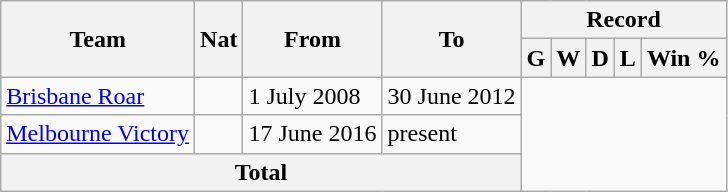<table class="wikitable" style="text-align: center">
<tr>
<th rowspan="2">Team</th>
<th rowspan="2">Nat</th>
<th rowspan="2">From</th>
<th rowspan="2">To</th>
<th colspan="5">Record</th>
</tr>
<tr>
<th>G</th>
<th>W</th>
<th>D</th>
<th>L</th>
<th>Win %</th>
</tr>
<tr>
<td align=left><a href='#'>Brisbane Roar</a></td>
<td></td>
<td align=left>1 July 2008</td>
<td align=left>30 June 2012<br></td>
</tr>
<tr>
<td align=left><a href='#'>Melbourne Victory</a></td>
<td></td>
<td align=left>17 June 2016</td>
<td align=left>present<br></td>
</tr>
<tr>
<th colspan="4">Total<br></th>
</tr>
</table>
